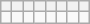<table class="wikitable" style="text-align: center;">
<tr>
<th></th>
<th></th>
<th></th>
<th></th>
<th></th>
<th></th>
<th></th>
<th></th>
</tr>
<tr>
<td></td>
<td></td>
<td></td>
<td></td>
<td></td>
<td></td>
<td></td>
<td></td>
</tr>
</table>
